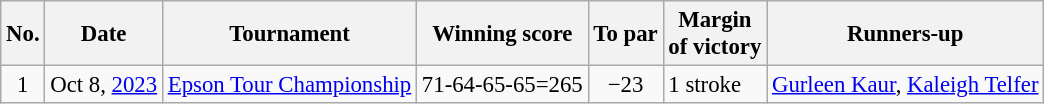<table class="wikitable" style="font-size:95%;">
<tr>
<th>No.</th>
<th>Date</th>
<th>Tournament</th>
<th>Winning score</th>
<th>To par</th>
<th>Margin<br>of victory</th>
<th>Runners-up</th>
</tr>
<tr>
<td align=center>1</td>
<td align=right>Oct 8, <a href='#'>2023</a></td>
<td><a href='#'>Epson Tour Championship</a></td>
<td align=right>71-64-65-65=265</td>
<td align=center>−23</td>
<td>1 stroke</td>
<td> <a href='#'>Gurleen Kaur</a>,  <a href='#'>Kaleigh Telfer</a></td>
</tr>
</table>
